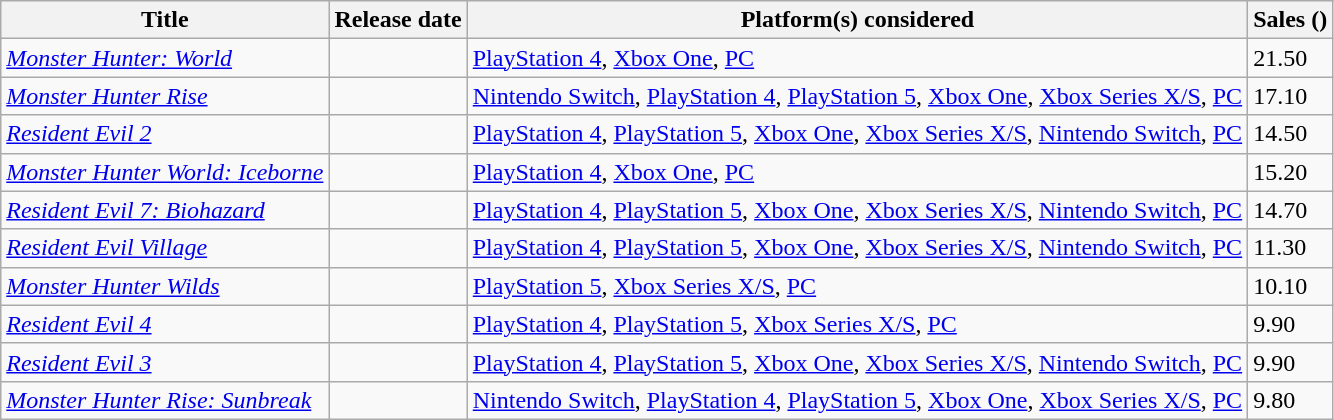<table class="wikitable plainrowheaders sortable">
<tr>
<th scope="col">Title</th>
<th scope="col">Release date</th>
<th scope="col">Platform(s) considered</th>
<th scope="col">Sales ()</th>
</tr>
<tr>
<td><em><a href='#'>Monster Hunter: World</a></em></td>
<td></td>
<td><a href='#'>PlayStation 4</a>, <a href='#'>Xbox One</a>, <a href='#'>PC</a></td>
<td>21.50</td>
</tr>
<tr>
<td><em><a href='#'>Monster Hunter Rise</a></em></td>
<td></td>
<td><a href='#'>Nintendo Switch</a>, <a href='#'>PlayStation 4</a>, <a href='#'>PlayStation 5</a>, <a href='#'>Xbox One</a>, <a href='#'>Xbox Series X/S</a>, <a href='#'>PC</a></td>
<td>17.10</td>
</tr>
<tr>
<td><em><a href='#'>Resident Evil 2</a></em></td>
<td></td>
<td><a href='#'>PlayStation 4</a>, <a href='#'>PlayStation 5</a>, <a href='#'>Xbox One</a>, <a href='#'>Xbox Series X/S</a>, <a href='#'>Nintendo Switch</a>, <a href='#'>PC</a></td>
<td>14.50</td>
</tr>
<tr>
<td><em><a href='#'>Monster Hunter World: Iceborne</a></em></td>
<td></td>
<td><a href='#'>PlayStation 4</a>, <a href='#'>Xbox One</a>, <a href='#'>PC</a></td>
<td>15.20</td>
</tr>
<tr>
<td><em><a href='#'>Resident Evil 7: Biohazard</a></em></td>
<td></td>
<td><a href='#'>PlayStation 4</a>, <a href='#'>PlayStation 5</a>, <a href='#'>Xbox One</a>, <a href='#'>Xbox Series X/S</a>, <a href='#'>Nintendo Switch</a>, <a href='#'>PC</a></td>
<td>14.70</td>
</tr>
<tr>
<td><em><a href='#'>Resident Evil Village</a></em></td>
<td></td>
<td><a href='#'>PlayStation 4</a>, <a href='#'>PlayStation 5</a>, <a href='#'>Xbox One</a>, <a href='#'>Xbox Series X/S</a>, <a href='#'>Nintendo Switch</a>, <a href='#'>PC</a></td>
<td>11.30</td>
</tr>
<tr>
<td><em><a href='#'>Monster Hunter Wilds</a></em></td>
<td></td>
<td><a href='#'>PlayStation 5</a>, <a href='#'>Xbox Series X/S</a>, <a href='#'>PC</a></td>
<td>10.10</td>
</tr>
<tr>
<td><em><a href='#'>Resident Evil 4</a></em></td>
<td></td>
<td><a href='#'>PlayStation 4</a>, <a href='#'>PlayStation 5</a>, <a href='#'>Xbox Series X/S</a>, <a href='#'>PC</a></td>
<td>9.90</td>
</tr>
<tr>
<td><em><a href='#'>Resident Evil 3</a></em></td>
<td></td>
<td><a href='#'>PlayStation 4</a>, <a href='#'>PlayStation 5</a>, <a href='#'>Xbox One</a>, <a href='#'>Xbox Series X/S</a>, <a href='#'>Nintendo Switch</a>, <a href='#'>PC</a></td>
<td>9.90</td>
</tr>
<tr>
<td><em><a href='#'>Monster Hunter Rise: Sunbreak</a></em></td>
<td></td>
<td><a href='#'>Nintendo Switch</a>, <a href='#'>PlayStation 4</a>, <a href='#'>PlayStation 5</a>, <a href='#'>Xbox One</a>, <a href='#'>Xbox Series X/S</a>, <a href='#'>PC</a></td>
<td>9.80</td>
</tr>
</table>
